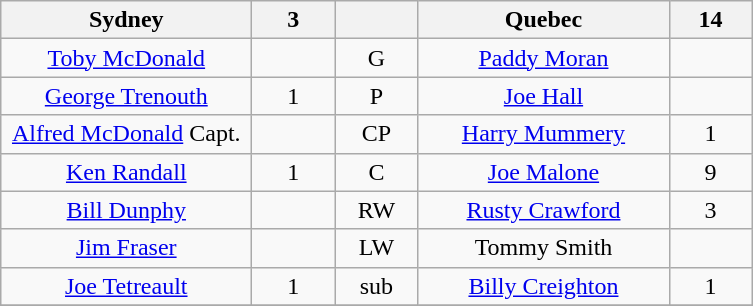<table class="wikitable" style="text-align:center;">
<tr>
<th style="width:10em">Sydney</th>
<th style="width:3em">3</th>
<th style="width:3em"></th>
<th style="width:10em">Quebec</th>
<th style="width:3em">14</th>
</tr>
<tr>
<td><a href='#'>Toby McDonald</a></td>
<td></td>
<td>G</td>
<td><a href='#'>Paddy Moran</a></td>
<td></td>
</tr>
<tr>
<td><a href='#'>George Trenouth</a></td>
<td>1</td>
<td>P</td>
<td><a href='#'>Joe Hall</a></td>
<td></td>
</tr>
<tr>
<td><a href='#'>Alfred McDonald</a> Capt.</td>
<td></td>
<td>CP</td>
<td><a href='#'>Harry Mummery</a></td>
<td>1</td>
</tr>
<tr>
<td><a href='#'>Ken Randall</a></td>
<td>1</td>
<td>C</td>
<td><a href='#'>Joe Malone</a></td>
<td>9</td>
</tr>
<tr>
<td><a href='#'>Bill Dunphy</a></td>
<td></td>
<td>RW</td>
<td><a href='#'>Rusty Crawford</a></td>
<td>3</td>
</tr>
<tr>
<td><a href='#'>Jim Fraser</a></td>
<td></td>
<td>LW</td>
<td>Tommy Smith</td>
<td></td>
</tr>
<tr>
<td><a href='#'>Joe Tetreault</a></td>
<td>1</td>
<td>sub</td>
<td><a href='#'>Billy Creighton</a></td>
<td>1</td>
</tr>
<tr>
</tr>
</table>
